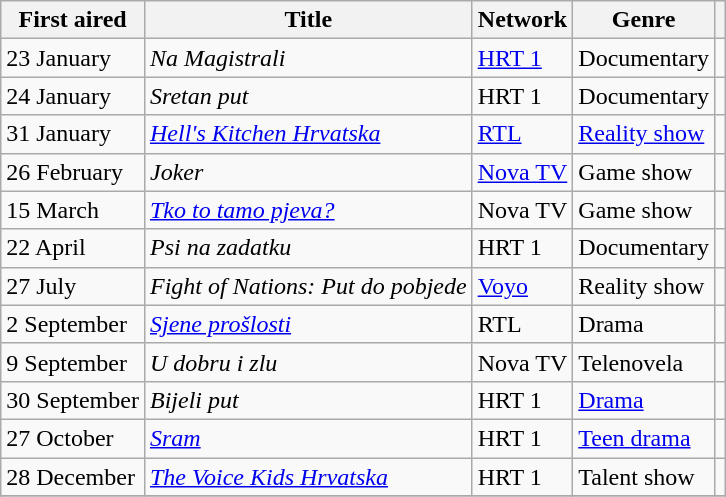<table class="wikitable sortable">
<tr>
<th>First aired</th>
<th>Title</th>
<th>Network</th>
<th>Genre</th>
<th></th>
</tr>
<tr>
<td>23 January</td>
<td><em>Na Magistrali</em></td>
<td><a href='#'>HRT 1</a></td>
<td>Documentary</td>
<td></td>
</tr>
<tr>
<td>24 January</td>
<td><em>Sretan put</em></td>
<td>HRT 1</td>
<td>Documentary</td>
<td></td>
</tr>
<tr>
<td>31 January</td>
<td><em><a href='#'>Hell's Kitchen Hrvatska</a></em></td>
<td><a href='#'>RTL</a></td>
<td><a href='#'>Reality show</a></td>
<td></td>
</tr>
<tr>
<td>26 February</td>
<td><em>Joker</em></td>
<td><a href='#'>Nova TV</a></td>
<td>Game show</td>
</tr>
<tr>
<td>15 March</td>
<td><em><a href='#'>Tko to tamo pjeva?</a></em></td>
<td>Nova TV</td>
<td>Game show</td>
<td></td>
</tr>
<tr>
<td>22 April</td>
<td><em>Psi na zadatku</em></td>
<td>HRT 1</td>
<td>Documentary</td>
</tr>
<tr>
<td>27 July</td>
<td><em>Fight of Nations: Put do pobjede</em></td>
<td><a href='#'>Voyo</a></td>
<td>Reality show</td>
<td></td>
</tr>
<tr>
<td>2 September</td>
<td><em><a href='#'>Sjene prošlosti</a></em></td>
<td>RTL</td>
<td>Drama</td>
<td></td>
</tr>
<tr>
<td>9 September</td>
<td><em>U dobru i zlu</em></td>
<td>Nova TV</td>
<td>Telenovela</td>
<td></td>
</tr>
<tr>
<td>30 September</td>
<td><em>Bijeli put</em></td>
<td>HRT 1</td>
<td><a href='#'>Drama</a></td>
<td></td>
</tr>
<tr>
<td>27 October</td>
<td><em><a href='#'>Sram</a></em></td>
<td>HRT 1</td>
<td><a href='#'>Teen drama</a></td>
<td></td>
</tr>
<tr>
<td>28 December</td>
<td><em><a href='#'>The Voice Kids Hrvatska</a></em></td>
<td>HRT 1</td>
<td>Talent show</td>
<td></td>
</tr>
<tr>
</tr>
</table>
